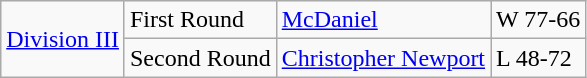<table class="wikitable">
<tr>
<td rowspan="2"><a href='#'>Division III</a></td>
<td>First Round</td>
<td><a href='#'>McDaniel</a></td>
<td>W 77-66</td>
</tr>
<tr>
<td>Second Round</td>
<td><a href='#'>Christopher Newport</a></td>
<td>L 48-72</td>
</tr>
</table>
